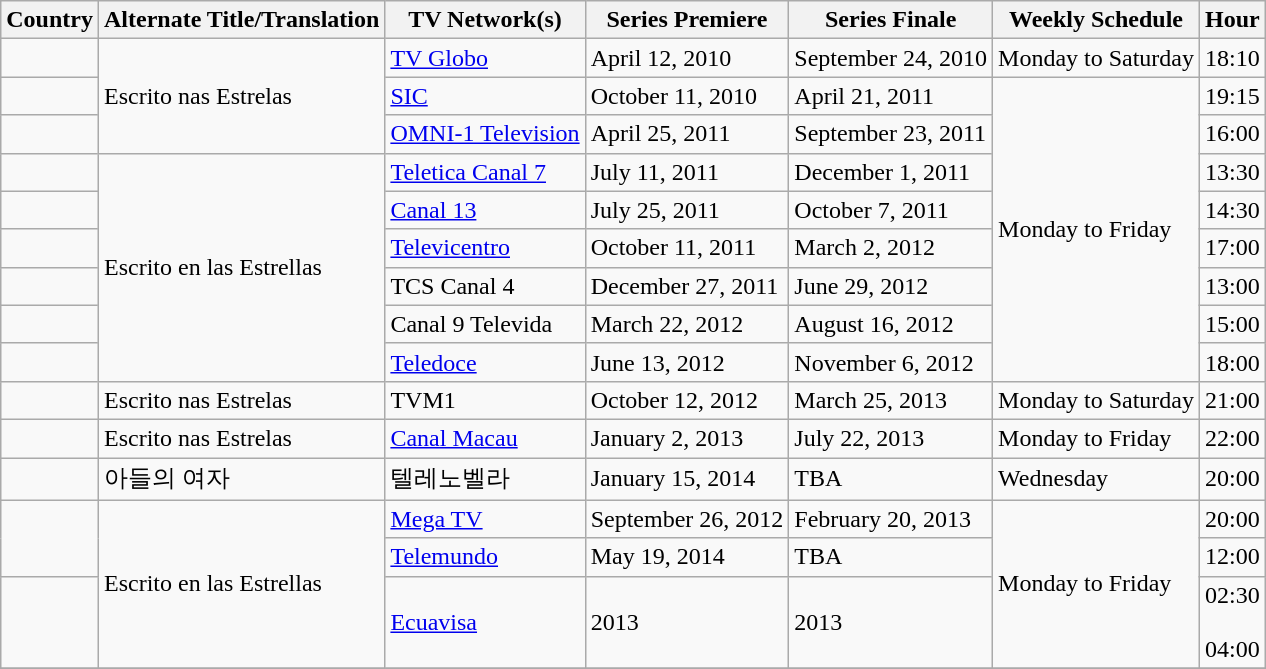<table class="wikitable">
<tr>
<th>Country</th>
<th>Alternate Title/Translation</th>
<th>TV Network(s)</th>
<th>Series Premiere</th>
<th>Series Finale</th>
<th>Weekly Schedule</th>
<th>Hour</th>
</tr>
<tr>
<td></td>
<td rowspan=3>Escrito nas Estrelas</td>
<td><a href='#'>TV Globo</a></td>
<td>April 12, 2010</td>
<td>September 24, 2010</td>
<td>Monday to Saturday</td>
<td>18:10</td>
</tr>
<tr>
<td></td>
<td><a href='#'>SIC</a></td>
<td>October 11, 2010</td>
<td>April 21, 2011</td>
<td rowspan=8>Monday to Friday</td>
<td>19:15</td>
</tr>
<tr>
<td></td>
<td><a href='#'>OMNI-1 Television</a></td>
<td>April 25, 2011</td>
<td>September 23, 2011</td>
<td>16:00</td>
</tr>
<tr>
<td></td>
<td rowspan=6>Escrito en las Estrellas</td>
<td><a href='#'>Teletica Canal 7</a></td>
<td>July 11, 2011</td>
<td>December 1, 2011</td>
<td>13:30</td>
</tr>
<tr>
<td></td>
<td><a href='#'>Canal 13</a></td>
<td>July 25, 2011</td>
<td>October 7, 2011</td>
<td>14:30</td>
</tr>
<tr>
<td></td>
<td><a href='#'>Televicentro</a></td>
<td>October 11, 2011</td>
<td>March 2, 2012</td>
<td>17:00</td>
</tr>
<tr>
<td></td>
<td>TCS Canal 4</td>
<td>December 27, 2011</td>
<td>June 29, 2012</td>
<td>13:00</td>
</tr>
<tr>
<td></td>
<td>Canal 9 Televida</td>
<td>March 22, 2012</td>
<td>August 16, 2012</td>
<td>15:00</td>
</tr>
<tr>
<td></td>
<td><a href='#'>Teledoce</a></td>
<td>June 13, 2012</td>
<td>November 6, 2012</td>
<td>18:00</td>
</tr>
<tr>
<td></td>
<td>Escrito nas Estrelas</td>
<td>TVM1</td>
<td>October 12, 2012</td>
<td>March 25, 2013</td>
<td>Monday to Saturday</td>
<td>21:00</td>
</tr>
<tr>
<td></td>
<td>Escrito nas Estrelas</td>
<td><a href='#'>Canal Macau</a></td>
<td>January 2, 2013</td>
<td>July 22, 2013</td>
<td>Monday to Friday</td>
<td>22:00</td>
</tr>
<tr>
<td></td>
<td>아들의 여자</td>
<td>텔레노벨라</td>
<td>January 15, 2014</td>
<td>TBA</td>
<td>Wednesday</td>
<td>20:00</td>
</tr>
<tr>
<td rowspan=2></td>
<td rowspan=3>Escrito en las Estrellas</td>
<td><a href='#'>Mega TV</a></td>
<td>September 26, 2012</td>
<td>February 20, 2013</td>
<td rowspan=3>Monday to Friday</td>
<td>20:00</td>
</tr>
<tr>
<td><a href='#'>Telemundo</a></td>
<td>May 19, 2014</td>
<td>TBA</td>
<td>12:00</td>
</tr>
<tr>
<td></td>
<td><a href='#'>Ecuavisa</a></td>
<td>2013</td>
<td>2013</td>
<td>02:30 <br><br>04:00 <br></td>
</tr>
<tr>
</tr>
</table>
